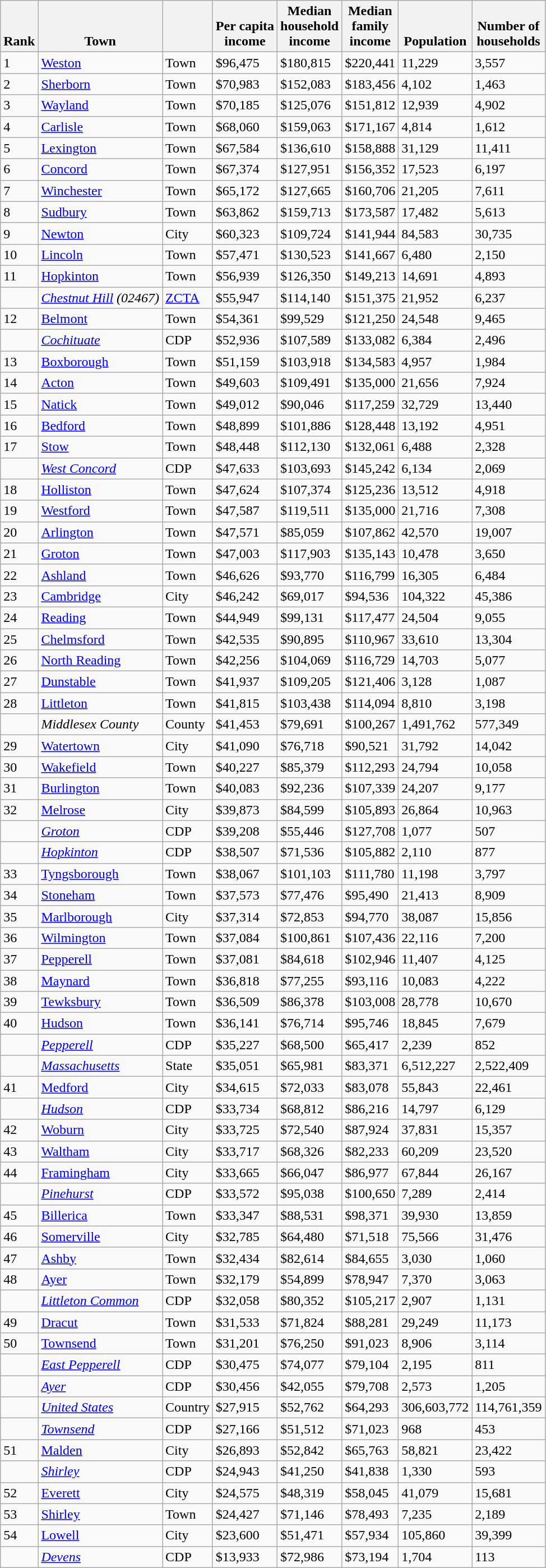<table class="wikitable sortable">
<tr valign=bottom>
<th>Rank</th>
<th>Town</th>
<th></th>
<th>Per capita<br>income</th>
<th>Median<br>household<br>income</th>
<th>Median<br>family<br>income</th>
<th>Population</th>
<th>Number of<br>households</th>
</tr>
<tr>
<td>1</td>
<td><a href='#'>Weston</a></td>
<td>Town</td>
<td>$96,475</td>
<td>$180,815</td>
<td>$220,441</td>
<td>11,229</td>
<td>3,557</td>
</tr>
<tr>
<td>2</td>
<td><a href='#'>Sherborn</a></td>
<td>Town</td>
<td>$70,983</td>
<td>$152,083</td>
<td>$183,456</td>
<td>4,102</td>
<td>1,463</td>
</tr>
<tr>
<td>3</td>
<td><a href='#'>Wayland</a></td>
<td>Town</td>
<td>$70,185</td>
<td>$125,076</td>
<td>$151,812</td>
<td>12,939</td>
<td>4,902</td>
</tr>
<tr>
<td>4</td>
<td><a href='#'>Carlisle</a></td>
<td>Town</td>
<td>$68,060</td>
<td>$159,063</td>
<td>$171,167</td>
<td>4,814</td>
<td>1,612</td>
</tr>
<tr>
<td>5</td>
<td><a href='#'>Lexington</a></td>
<td>Town</td>
<td>$67,584</td>
<td>$136,610</td>
<td>$158,888</td>
<td>31,129</td>
<td>11,411</td>
</tr>
<tr>
<td>6</td>
<td><a href='#'>Concord</a></td>
<td>Town</td>
<td>$67,374</td>
<td>$127,951</td>
<td>$156,352</td>
<td>17,523</td>
<td>6,197</td>
</tr>
<tr>
<td>7</td>
<td><a href='#'>Winchester</a></td>
<td>Town</td>
<td>$65,172</td>
<td>$127,665</td>
<td>$160,706</td>
<td>21,205</td>
<td>7,611</td>
</tr>
<tr>
<td>8</td>
<td><a href='#'>Sudbury</a></td>
<td>Town</td>
<td>$63,862</td>
<td>$159,713</td>
<td>$173,587</td>
<td>17,482</td>
<td>5,613</td>
</tr>
<tr>
<td>9</td>
<td><a href='#'>Newton</a></td>
<td>City</td>
<td>$60,323</td>
<td>$109,724</td>
<td>$141,944</td>
<td>84,583</td>
<td>30,735</td>
</tr>
<tr>
<td>10</td>
<td><a href='#'>Lincoln</a></td>
<td>Town</td>
<td>$57,471</td>
<td>$130,523</td>
<td>$141,667</td>
<td>6,480</td>
<td>2,150</td>
</tr>
<tr>
<td>11</td>
<td><a href='#'>Hopkinton</a></td>
<td>Town</td>
<td>$56,939</td>
<td>$126,350</td>
<td>$149,213</td>
<td>14,691</td>
<td>4,893</td>
</tr>
<tr>
<td></td>
<td><em><a href='#'>Chestnut Hill</a> (02467)</em></td>
<td><a href='#'>ZCTA</a></td>
<td>$55,947</td>
<td>$114,140</td>
<td>$151,375</td>
<td>21,952</td>
<td>6,237</td>
</tr>
<tr>
<td>12</td>
<td><a href='#'>Belmont</a></td>
<td>Town</td>
<td>$54,361</td>
<td>$99,529</td>
<td>$121,250</td>
<td>24,548</td>
<td>9,465</td>
</tr>
<tr>
<td></td>
<td><em><a href='#'>Cochituate</a></em></td>
<td>CDP</td>
<td>$52,936</td>
<td>$107,589</td>
<td>$133,082</td>
<td>6,384</td>
<td>2,496</td>
</tr>
<tr>
<td>13</td>
<td><a href='#'>Boxborough</a></td>
<td>Town</td>
<td>$51,159</td>
<td>$103,918</td>
<td>$134,583</td>
<td>4,957</td>
<td>1,984</td>
</tr>
<tr>
<td>14</td>
<td><a href='#'>Acton</a></td>
<td>Town</td>
<td>$49,603</td>
<td>$109,491</td>
<td>$135,000</td>
<td>21,656</td>
<td>7,924</td>
</tr>
<tr>
<td>15</td>
<td><a href='#'>Natick</a></td>
<td>Town</td>
<td>$49,012</td>
<td>$90,046</td>
<td>$117,259</td>
<td>32,729</td>
<td>13,440</td>
</tr>
<tr>
<td>16</td>
<td><a href='#'>Bedford</a></td>
<td>Town</td>
<td>$48,899</td>
<td>$101,886</td>
<td>$128,448</td>
<td>13,192</td>
<td>4,951</td>
</tr>
<tr>
<td>17</td>
<td><a href='#'>Stow</a></td>
<td>Town</td>
<td>$48,448</td>
<td>$112,130</td>
<td>$132,061</td>
<td>6,488</td>
<td>2,328</td>
</tr>
<tr>
<td></td>
<td><em><a href='#'>West Concord</a></em></td>
<td>CDP</td>
<td>$47,633</td>
<td>$103,693</td>
<td>$145,242</td>
<td>6,134</td>
<td>2,069</td>
</tr>
<tr>
<td>18</td>
<td><a href='#'>Holliston</a></td>
<td>Town</td>
<td>$47,624</td>
<td>$107,374</td>
<td>$125,236</td>
<td>13,512</td>
<td>4,918</td>
</tr>
<tr>
<td>19</td>
<td><a href='#'>Westford</a></td>
<td>Town</td>
<td>$47,587</td>
<td>$119,511</td>
<td>$135,000</td>
<td>21,716</td>
<td>7,308</td>
</tr>
<tr>
<td>20</td>
<td><a href='#'>Arlington</a></td>
<td>Town</td>
<td>$47,571</td>
<td>$85,059</td>
<td>$107,862</td>
<td>42,570</td>
<td>19,007</td>
</tr>
<tr>
<td>21</td>
<td><a href='#'>Groton</a></td>
<td>Town</td>
<td>$47,003</td>
<td>$117,903</td>
<td>$135,143</td>
<td>10,478</td>
<td>3,650</td>
</tr>
<tr>
<td>22</td>
<td><a href='#'>Ashland</a></td>
<td>Town</td>
<td>$46,626</td>
<td>$93,770</td>
<td>$116,799</td>
<td>16,305</td>
<td>6,484</td>
</tr>
<tr>
<td>23</td>
<td><a href='#'>Cambridge</a></td>
<td>City</td>
<td>$46,242</td>
<td>$69,017</td>
<td>$94,536</td>
<td>104,322</td>
<td>45,386</td>
</tr>
<tr>
<td>24</td>
<td><a href='#'>Reading</a></td>
<td>Town</td>
<td>$44,949</td>
<td>$99,131</td>
<td>$117,477</td>
<td>24,504</td>
<td>9,055</td>
</tr>
<tr>
<td>25</td>
<td><a href='#'>Chelmsford</a></td>
<td>Town</td>
<td>$42,535</td>
<td>$90,895</td>
<td>$110,967</td>
<td>33,610</td>
<td>13,304</td>
</tr>
<tr>
<td>26</td>
<td><a href='#'>North Reading</a></td>
<td>Town</td>
<td>$42,256</td>
<td>$104,069</td>
<td>$116,729</td>
<td>14,703</td>
<td>5,077</td>
</tr>
<tr>
<td>27</td>
<td><a href='#'>Dunstable</a></td>
<td>Town</td>
<td>$41,937</td>
<td>$109,205</td>
<td>$121,406</td>
<td>3,128</td>
<td>1,087</td>
</tr>
<tr>
<td>28</td>
<td><a href='#'>Littleton</a></td>
<td>Town</td>
<td>$41,815</td>
<td>$103,438</td>
<td>$114,094</td>
<td>8,810</td>
<td>3,198</td>
</tr>
<tr>
<td></td>
<td><em>Middlesex County</em></td>
<td>County</td>
<td>$41,453</td>
<td>$79,691</td>
<td>$100,267</td>
<td>1,491,762</td>
<td>577,349</td>
</tr>
<tr>
<td>29</td>
<td><a href='#'>Watertown</a></td>
<td>City</td>
<td>$41,090</td>
<td>$76,718</td>
<td>$90,521</td>
<td>31,792</td>
<td>14,042</td>
</tr>
<tr>
<td>30</td>
<td><a href='#'>Wakefield</a></td>
<td>Town</td>
<td>$40,227</td>
<td>$85,379</td>
<td>$112,293</td>
<td>24,794</td>
<td>10,058</td>
</tr>
<tr>
<td>31</td>
<td><a href='#'>Burlington</a></td>
<td>Town</td>
<td>$40,083</td>
<td>$92,236</td>
<td>$107,339</td>
<td>24,207</td>
<td>9,177</td>
</tr>
<tr>
<td>32</td>
<td><a href='#'>Melrose</a></td>
<td>City</td>
<td>$39,873</td>
<td>$84,599</td>
<td>$105,893</td>
<td>26,864</td>
<td>10,963</td>
</tr>
<tr>
<td></td>
<td><em><a href='#'>Groton</a></em></td>
<td>CDP</td>
<td>$39,208</td>
<td>$55,446</td>
<td>$127,708</td>
<td>1,077</td>
<td>507</td>
</tr>
<tr>
<td></td>
<td><em><a href='#'>Hopkinton</a></em></td>
<td>CDP</td>
<td>$38,507</td>
<td>$71,536</td>
<td>$105,882</td>
<td>2,110</td>
<td>877</td>
</tr>
<tr>
<td>33</td>
<td><a href='#'>Tyngsborough</a></td>
<td>Town</td>
<td>$38,067</td>
<td>$101,103</td>
<td>$111,780</td>
<td>11,198</td>
<td>3,797</td>
</tr>
<tr>
<td>34</td>
<td><a href='#'>Stoneham</a></td>
<td>Town</td>
<td>$37,573</td>
<td>$77,476</td>
<td>$95,490</td>
<td>21,413</td>
<td>8,909</td>
</tr>
<tr>
<td>35</td>
<td><a href='#'>Marlborough</a></td>
<td>City</td>
<td>$37,314</td>
<td>$72,853</td>
<td>$94,770</td>
<td>38,087</td>
<td>15,856</td>
</tr>
<tr>
<td>36</td>
<td><a href='#'>Wilmington</a></td>
<td>Town</td>
<td>$37,084</td>
<td>$100,861</td>
<td>$107,436</td>
<td>22,116</td>
<td>7,200</td>
</tr>
<tr>
<td>37</td>
<td><a href='#'>Pepperell</a></td>
<td>Town</td>
<td>$37,081</td>
<td>$84,618</td>
<td>$102,946</td>
<td>11,407</td>
<td>4,125</td>
</tr>
<tr>
<td>38</td>
<td><a href='#'>Maynard</a></td>
<td>Town</td>
<td>$36,818</td>
<td>$77,255</td>
<td>$93,116</td>
<td>10,083</td>
<td>4,222</td>
</tr>
<tr>
<td>39</td>
<td><a href='#'>Tewksbury</a></td>
<td>Town</td>
<td>$36,509</td>
<td>$86,378</td>
<td>$103,008</td>
<td>28,778</td>
<td>10,670</td>
</tr>
<tr>
<td>40</td>
<td><a href='#'>Hudson</a></td>
<td>Town</td>
<td>$36,141</td>
<td>$76,714</td>
<td>$95,746</td>
<td>18,845</td>
<td>7,679</td>
</tr>
<tr>
<td></td>
<td><em><a href='#'>Pepperell</a></em></td>
<td>CDP</td>
<td>$35,227</td>
<td>$68,500</td>
<td>$65,417</td>
<td>2,239</td>
<td>852</td>
</tr>
<tr>
<td></td>
<td><em><a href='#'>Massachusetts</a></em></td>
<td>State</td>
<td>$35,051</td>
<td>$65,981</td>
<td>$83,371</td>
<td>6,512,227</td>
<td>2,522,409</td>
</tr>
<tr>
<td>41</td>
<td><a href='#'>Medford</a></td>
<td>City</td>
<td>$34,615</td>
<td>$72,033</td>
<td>$83,078</td>
<td>55,843</td>
<td>22,461</td>
</tr>
<tr>
<td></td>
<td><em><a href='#'>Hudson</a></em></td>
<td>CDP</td>
<td>$33,734</td>
<td>$68,812</td>
<td>$86,216</td>
<td>14,797</td>
<td>6,129</td>
</tr>
<tr>
<td>42</td>
<td><a href='#'>Woburn</a></td>
<td>City</td>
<td>$33,725</td>
<td>$72,540</td>
<td>$87,924</td>
<td>37,831</td>
<td>15,357</td>
</tr>
<tr>
<td>43</td>
<td><a href='#'>Waltham</a></td>
<td>City</td>
<td>$33,717</td>
<td>$68,326</td>
<td>$82,233</td>
<td>60,209</td>
<td>23,520</td>
</tr>
<tr>
<td>44</td>
<td><a href='#'>Framingham</a></td>
<td>City</td>
<td>$33,665</td>
<td>$66,047</td>
<td>$86,977</td>
<td>67,844</td>
<td>26,167</td>
</tr>
<tr>
<td></td>
<td><em><a href='#'>Pinehurst</a></em></td>
<td>CDP</td>
<td>$33,572</td>
<td>$95,038</td>
<td>$100,650</td>
<td>7,289</td>
<td>2,414</td>
</tr>
<tr>
<td>45</td>
<td><a href='#'>Billerica</a></td>
<td>Town</td>
<td>$33,347</td>
<td>$88,531</td>
<td>$98,371</td>
<td>39,930</td>
<td>13,859</td>
</tr>
<tr>
<td>46</td>
<td><a href='#'>Somerville</a></td>
<td>City</td>
<td>$32,785</td>
<td>$64,480</td>
<td>$71,518</td>
<td>75,566</td>
<td>31,476</td>
</tr>
<tr>
<td>47</td>
<td><a href='#'>Ashby</a></td>
<td>Town</td>
<td>$32,434</td>
<td>$82,614</td>
<td>$84,655</td>
<td>3,030</td>
<td>1,060</td>
</tr>
<tr>
<td>48</td>
<td><a href='#'>Ayer</a></td>
<td>Town</td>
<td>$32,179</td>
<td>$54,899</td>
<td>$78,947</td>
<td>7,370</td>
<td>3,063</td>
</tr>
<tr>
<td></td>
<td><em><a href='#'>Littleton Common</a></em></td>
<td>CDP</td>
<td>$32,058</td>
<td>$80,352</td>
<td>$105,217</td>
<td>2,907</td>
<td>1,131</td>
</tr>
<tr>
<td>49</td>
<td><a href='#'>Dracut</a></td>
<td>Town</td>
<td>$31,533</td>
<td>$71,824</td>
<td>$88,281</td>
<td>29,249</td>
<td>11,173</td>
</tr>
<tr>
<td>50</td>
<td><a href='#'>Townsend</a></td>
<td>Town</td>
<td>$31,201</td>
<td>$76,250</td>
<td>$91,023</td>
<td>8,906</td>
<td>3,114</td>
</tr>
<tr>
<td></td>
<td><em><a href='#'>East Pepperell</a></em></td>
<td>CDP</td>
<td>$30,475</td>
<td>$74,077</td>
<td>$79,104</td>
<td>2,195</td>
<td>811</td>
</tr>
<tr>
<td></td>
<td><em><a href='#'>Ayer</a></em></td>
<td>CDP</td>
<td>$30,456</td>
<td>$42,055</td>
<td>$79,708</td>
<td>2,573</td>
<td>1,205</td>
</tr>
<tr>
<td></td>
<td><em><a href='#'>United States</a></em></td>
<td>Country</td>
<td>$27,915</td>
<td>$52,762</td>
<td>$64,293</td>
<td>306,603,772</td>
<td>114,761,359</td>
</tr>
<tr>
<td></td>
<td><em><a href='#'>Townsend</a></em></td>
<td>CDP</td>
<td>$27,166</td>
<td>$51,512</td>
<td>$71,023</td>
<td>968</td>
<td>453</td>
</tr>
<tr>
<td>51</td>
<td><a href='#'>Malden</a></td>
<td>City</td>
<td>$26,893</td>
<td>$52,842</td>
<td>$65,763</td>
<td>58,821</td>
<td>23,422</td>
</tr>
<tr>
<td></td>
<td><em><a href='#'>Shirley</a></em></td>
<td>CDP</td>
<td>$24,943</td>
<td>$41,250</td>
<td>$41,838</td>
<td>1,330</td>
<td>593</td>
</tr>
<tr>
<td>52</td>
<td><a href='#'>Everett</a></td>
<td>City</td>
<td>$24,575</td>
<td>$48,319</td>
<td>$58,045</td>
<td>41,079</td>
<td>15,681</td>
</tr>
<tr>
<td>53</td>
<td><a href='#'>Shirley</a></td>
<td>Town</td>
<td>$24,427</td>
<td>$71,146</td>
<td>$78,493</td>
<td>7,235</td>
<td>2,189</td>
</tr>
<tr>
<td>54</td>
<td><a href='#'>Lowell</a></td>
<td>City</td>
<td>$23,600</td>
<td>$51,471</td>
<td>$57,934</td>
<td>105,860</td>
<td>39,399</td>
</tr>
<tr>
<td></td>
<td><em><a href='#'>Devens</a></em></td>
<td>CDP</td>
<td>$13,933</td>
<td>$72,986</td>
<td>$73,194</td>
<td>1,704</td>
<td>113</td>
</tr>
</table>
